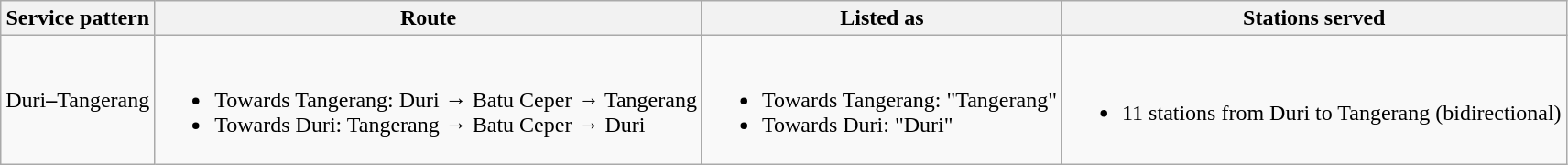<table class="wikitable">
<tr>
<th>Service pattern</th>
<th>Route</th>
<th>Listed as</th>
<th>Stations served</th>
</tr>
<tr>
<td>Duri<strong>–</strong>Tangerang</td>
<td><br><ul><li>Towards Tangerang: Duri → Batu Ceper → Tangerang</li><li>Towards Duri: Tangerang → Batu Ceper → Duri</li></ul></td>
<td><br><ul><li>Towards Tangerang: "Tangerang"</li><li>Towards Duri: "Duri"</li></ul></td>
<td><br><ul><li>11 stations from Duri to Tangerang (bidirectional)</li></ul></td>
</tr>
</table>
